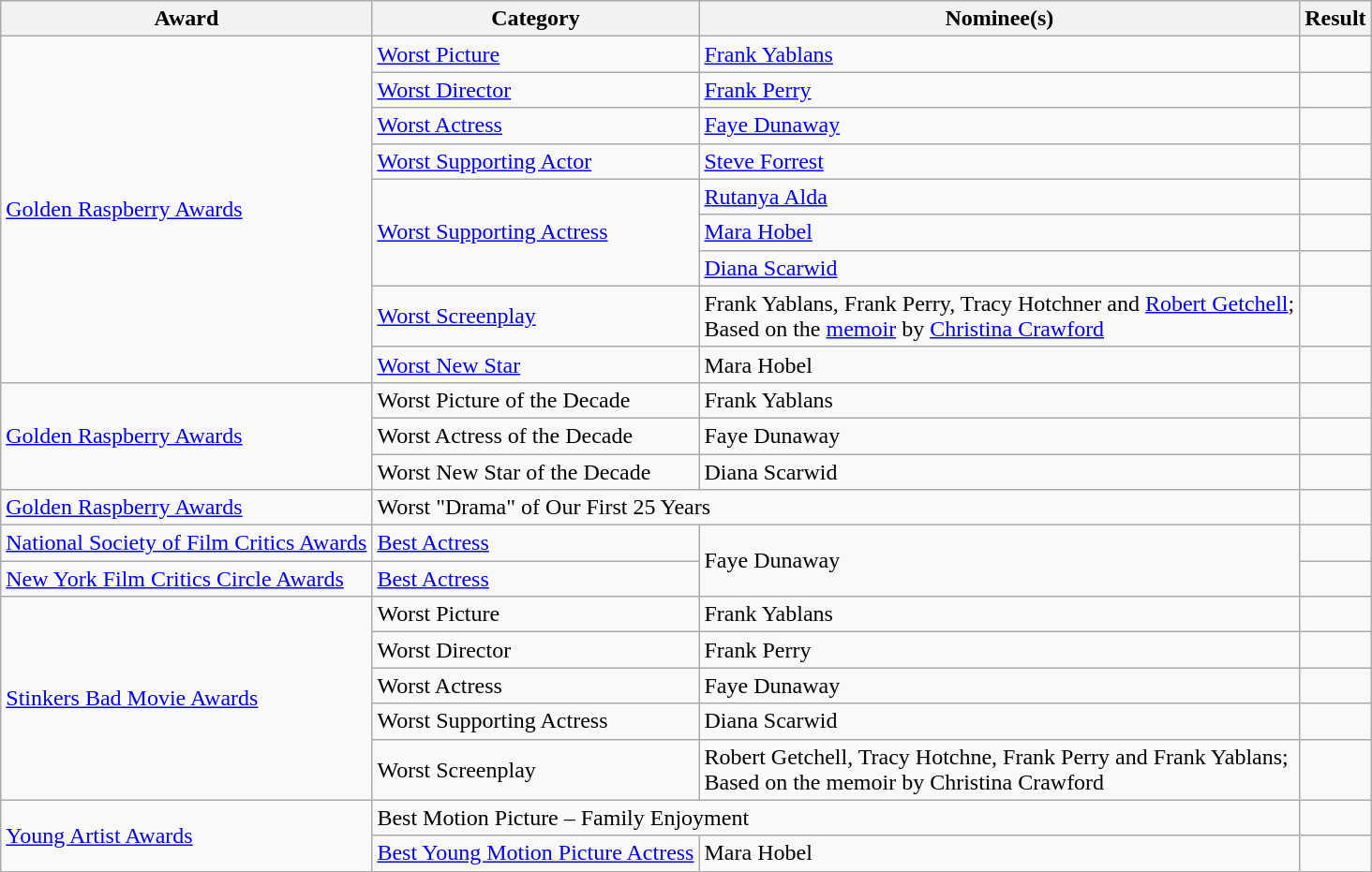<table class="wikitable plainrowheaders">
<tr>
<th>Award</th>
<th>Category</th>
<th>Nominee(s)</th>
<th>Result</th>
</tr>
<tr>
<td rowspan="9"><a href='#'>Golden Raspberry Awards </a></td>
<td><a href='#'>Worst Picture</a></td>
<td><a href='#'>Frank Yablans</a></td>
<td></td>
</tr>
<tr>
<td><a href='#'>Worst Director</a></td>
<td><a href='#'>Frank Perry</a></td>
<td></td>
</tr>
<tr>
<td><a href='#'>Worst Actress</a></td>
<td><a href='#'>Faye Dunaway</a></td>
<td></td>
</tr>
<tr>
<td><a href='#'>Worst Supporting Actor</a></td>
<td><a href='#'>Steve Forrest</a></td>
<td></td>
</tr>
<tr>
<td rowspan="3"><a href='#'>Worst Supporting Actress</a></td>
<td><a href='#'>Rutanya Alda</a></td>
<td></td>
</tr>
<tr>
<td><a href='#'>Mara Hobel</a></td>
<td></td>
</tr>
<tr>
<td><a href='#'>Diana Scarwid</a></td>
<td></td>
</tr>
<tr>
<td><a href='#'>Worst Screenplay</a></td>
<td>Frank Yablans, Frank Perry, Tracy Hotchner and <a href='#'>Robert Getchell</a>; <br> Based on the <a href='#'>memoir</a> by <a href='#'>Christina Crawford</a></td>
<td></td>
</tr>
<tr>
<td><a href='#'>Worst New Star</a></td>
<td>Mara Hobel</td>
<td></td>
</tr>
<tr>
<td rowspan="3"><a href='#'>Golden Raspberry Awards </a></td>
<td>Worst Picture of the Decade</td>
<td>Frank Yablans</td>
<td></td>
</tr>
<tr>
<td>Worst Actress of the Decade</td>
<td>Faye Dunaway</td>
<td></td>
</tr>
<tr>
<td>Worst New Star of the Decade</td>
<td>Diana Scarwid</td>
<td></td>
</tr>
<tr>
<td><a href='#'>Golden Raspberry Awards </a></td>
<td colspan="2">Worst "Drama" of Our First 25 Years</td>
<td></td>
</tr>
<tr>
<td><a href='#'>National Society of Film Critics Awards</a></td>
<td><a href='#'>Best Actress</a></td>
<td rowspan="2">Faye Dunaway</td>
<td></td>
</tr>
<tr>
<td><a href='#'>New York Film Critics Circle Awards</a></td>
<td><a href='#'>Best Actress</a></td>
<td></td>
</tr>
<tr>
<td rowspan="5"><a href='#'>Stinkers Bad Movie Awards</a></td>
<td>Worst Picture</td>
<td>Frank Yablans</td>
<td></td>
</tr>
<tr>
<td>Worst Director</td>
<td>Frank Perry</td>
<td></td>
</tr>
<tr>
<td>Worst Actress</td>
<td>Faye Dunaway</td>
<td></td>
</tr>
<tr>
<td>Worst Supporting Actress</td>
<td>Diana Scarwid</td>
<td></td>
</tr>
<tr>
<td>Worst Screenplay</td>
<td>Robert Getchell, Tracy Hotchne, Frank Perry and Frank Yablans; <br> Based on the memoir by Christina Crawford</td>
<td></td>
</tr>
<tr>
<td rowspan="2"><a href='#'>Young Artist Awards</a></td>
<td colspan="2">Best Motion Picture – Family Enjoyment</td>
<td></td>
</tr>
<tr>
<td><a href='#'>Best Young Motion Picture Actress</a></td>
<td>Mara Hobel</td>
<td></td>
</tr>
</table>
